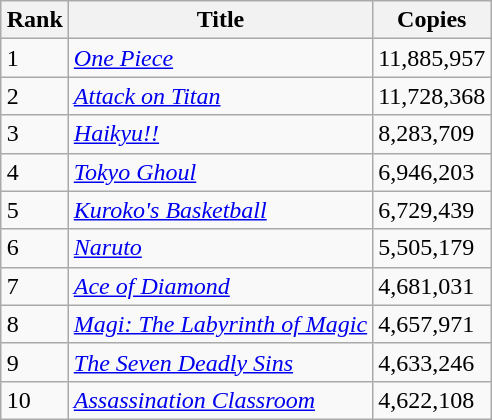<table class="wikitable sortable" style="margin:auto; margin:auto;">
<tr>
<th>Rank</th>
<th>Title</th>
<th>Copies</th>
</tr>
<tr>
<td>1</td>
<td><em><a href='#'>One Piece</a></em></td>
<td>11,885,957</td>
</tr>
<tr>
<td>2</td>
<td><em><a href='#'>Attack on Titan</a></em></td>
<td>11,728,368</td>
</tr>
<tr>
<td>3</td>
<td><em><a href='#'>Haikyu!!</a></em></td>
<td>8,283,709</td>
</tr>
<tr>
<td>4</td>
<td><em><a href='#'>Tokyo Ghoul</a></em></td>
<td>6,946,203</td>
</tr>
<tr>
<td>5</td>
<td><em><a href='#'>Kuroko's Basketball</a></em></td>
<td>6,729,439</td>
</tr>
<tr>
<td>6</td>
<td><em><a href='#'>Naruto</a></em></td>
<td>5,505,179</td>
</tr>
<tr>
<td>7</td>
<td><em><a href='#'>Ace of Diamond</a></em></td>
<td>4,681,031</td>
</tr>
<tr>
<td>8</td>
<td><em><a href='#'>Magi: The Labyrinth of Magic</a></em></td>
<td>4,657,971</td>
</tr>
<tr>
<td>9</td>
<td><em><a href='#'>The Seven Deadly Sins</a></em></td>
<td>4,633,246</td>
</tr>
<tr>
<td>10</td>
<td><em><a href='#'>Assassination Classroom</a></em></td>
<td>4,622,108</td>
</tr>
</table>
